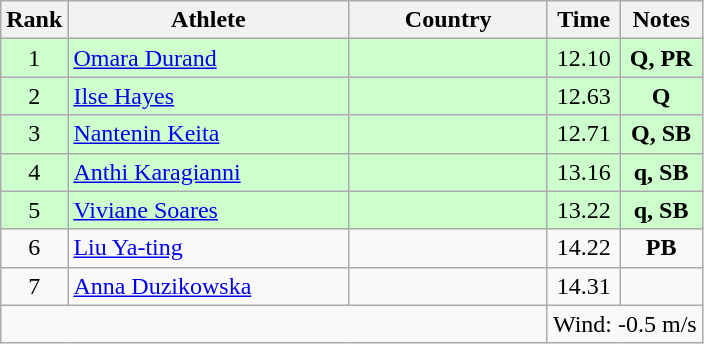<table class="wikitable sortable" style="text-align:center">
<tr>
<th>Rank</th>
<th style="width:180px">Athlete</th>
<th style="width:125px">Country</th>
<th>Time</th>
<th>Notes</th>
</tr>
<tr style="background:#cfc;">
<td>1</td>
<td style="text-align:left;"><a href='#'>Omara Durand</a></td>
<td style="text-align:left;"></td>
<td>12.10</td>
<td><strong>Q, PR</strong></td>
</tr>
<tr style="background:#cfc;">
<td>2</td>
<td style="text-align:left;"><a href='#'>Ilse Hayes</a></td>
<td style="text-align:left;"></td>
<td>12.63</td>
<td><strong>Q</strong></td>
</tr>
<tr style="background:#cfc;">
<td>3</td>
<td style="text-align:left;"><a href='#'>Nantenin Keita</a></td>
<td style="text-align:left;"></td>
<td>12.71</td>
<td><strong>Q, SB</strong></td>
</tr>
<tr style="background:#cfc;">
<td>4</td>
<td style="text-align:left;"><a href='#'>Anthi Karagianni</a></td>
<td style="text-align:left;"></td>
<td>13.16</td>
<td><strong>q, SB</strong></td>
</tr>
<tr style="background:#cfc;">
<td>5</td>
<td style="text-align:left;"><a href='#'>Viviane Soares</a></td>
<td style="text-align:left;"></td>
<td>13.22</td>
<td><strong>q, SB</strong></td>
</tr>
<tr>
<td>6</td>
<td style="text-align:left;"><a href='#'>Liu Ya-ting</a></td>
<td style="text-align:left;"></td>
<td>14.22</td>
<td><strong>PB</strong></td>
</tr>
<tr>
<td>7</td>
<td style="text-align:left;"><a href='#'>Anna Duzikowska</a></td>
<td style="text-align:left;"></td>
<td>14.31</td>
<td></td>
</tr>
<tr class="sortbottom">
<td colspan="3"></td>
<td colspan="2">Wind: -0.5 m/s</td>
</tr>
</table>
